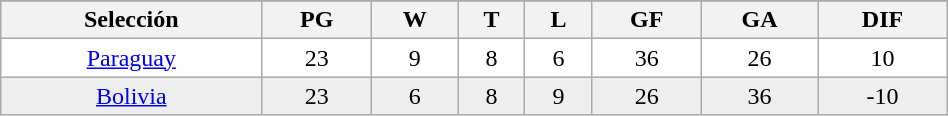<table class="wikitable" width=50%>
<tr style="background:#dddddd;">
</tr>
<tr style="background:#dddddd;">
<th>Selección</th>
<th>PG</th>
<th>W</th>
<th>T</th>
<th>L</th>
<th>GF</th>
<th>GA</th>
<th>DIF</th>
</tr>
<tr align=center style="background:#ffffff;">
<td><a href='#'>Paraguay</a></td>
<td>23</td>
<td>9</td>
<td>8</td>
<td>6</td>
<td>36</td>
<td>26</td>
<td>10</td>
</tr>
<tr align=center style="background:#eeeeee;">
<td><a href='#'>Bolivia</a></td>
<td>23</td>
<td>6</td>
<td>8</td>
<td>9</td>
<td>26</td>
<td>36</td>
<td>-10</td>
</tr>
</table>
